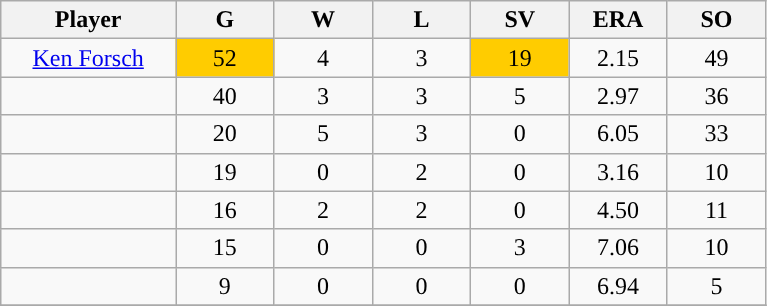<table class="wikitable sortable">
<tr>
<th bgcolor="#DDDDFF" width="16%">Player</th>
<th bgcolor="#DDDDFF" width="9%">G</th>
<th bgcolor="#DDDDFF" width="9%">W</th>
<th bgcolor="#DDDDFF" width="9%">L</th>
<th bgcolor="#DDDDFF" width="9%">SV</th>
<th bgcolor="#DDDDFF" width="9%">ERA</th>
<th bgcolor="#DDDDFF" width="9%">SO</th>
</tr>
<tr align="center">
<td><a href='#'>Ken Forsch</a></td>
<td style="background:#fc0;">52</td>
<td>4</td>
<td>3</td>
<td style="background:#fc0;">19</td>
<td>2.15</td>
<td>49</td>
</tr>
<tr align="center">
<td></td>
<td>40</td>
<td>3</td>
<td>3</td>
<td>5</td>
<td>2.97</td>
<td>36</td>
</tr>
<tr align="center">
<td></td>
<td>20</td>
<td>5</td>
<td>3</td>
<td>0</td>
<td>6.05</td>
<td>33</td>
</tr>
<tr align="center">
<td></td>
<td>19</td>
<td>0</td>
<td>2</td>
<td>0</td>
<td>3.16</td>
<td>10</td>
</tr>
<tr align="center">
<td></td>
<td>16</td>
<td>2</td>
<td>2</td>
<td>0</td>
<td>4.50</td>
<td>11</td>
</tr>
<tr align="center">
<td></td>
<td>15</td>
<td>0</td>
<td>0</td>
<td>3</td>
<td>7.06</td>
<td>10</td>
</tr>
<tr align="center">
<td></td>
<td>9</td>
<td>0</td>
<td>0</td>
<td>0</td>
<td>6.94</td>
<td>5</td>
</tr>
<tr align="center">
</tr>
</table>
